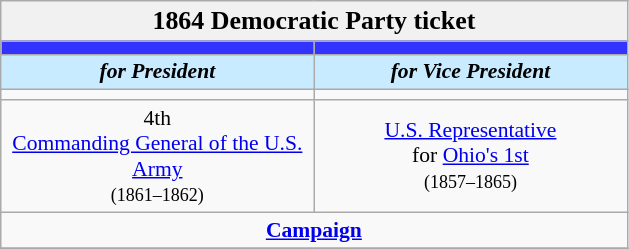<table class="wikitable" style="font-size:90%; text-align:center;">
<tr>
<td style="background:#f1f1f1;" colspan="30"><big><strong>1864 Democratic Party ticket </strong></big></td>
</tr>
<tr>
<th style="width:3em; font-size:135%; background:#3333FF; width:200px;"><a href='#'></a></th>
<th style="width:3em; font-size:135%; background:#3333FF; width:200px;"><a href='#'></a></th>
</tr>
<tr>
<td style="width:3em; font-size:100%; color:#000; background:#C8EBFF; width:200px;"><strong><em>for President</em></strong></td>
<td style="width:3em; font-size:100%; color:#000; background:#C8EBFF; width:200px;"><strong><em>for Vice President</em></strong></td>
</tr>
<tr>
<td></td>
<td></td>
</tr>
<tr>
<td>4th<br><a href='#'>Commanding General of the U.S. Army</a><br><small>(1861–1862)</small></td>
<td><a href='#'>U.S. Representative</a><br>for <a href='#'>Ohio's 1st</a><br><small>(1857–1865)</small></td>
</tr>
<tr>
<td colspan=2><a href='#'><strong>Campaign</strong></a></td>
</tr>
<tr>
</tr>
</table>
